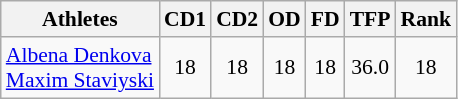<table class="wikitable" border="1" style="font-size:90%">
<tr>
<th>Athletes</th>
<th>CD1</th>
<th>CD2</th>
<th>OD</th>
<th>FD</th>
<th>TFP</th>
<th>Rank</th>
</tr>
<tr align=center>
<td align=left><a href='#'>Albena Denkova</a><br><a href='#'>Maxim Staviyski</a></td>
<td>18</td>
<td>18</td>
<td>18</td>
<td>18</td>
<td>36.0</td>
<td>18</td>
</tr>
</table>
